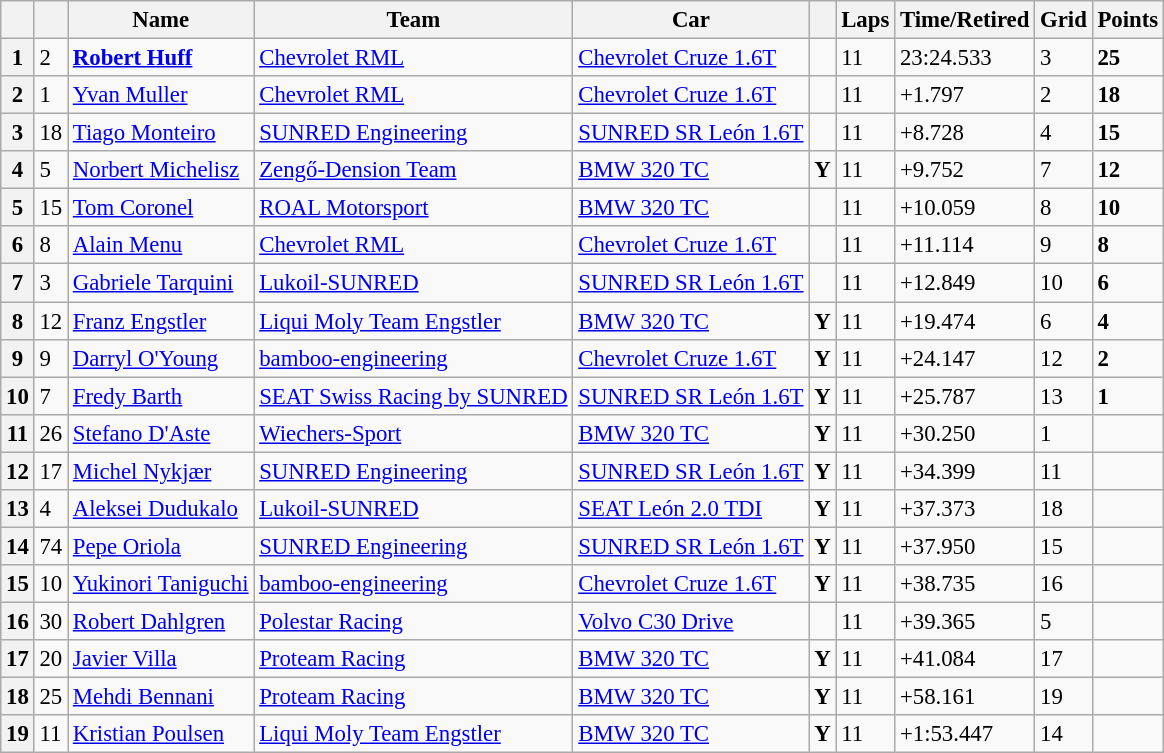<table class="wikitable sortable" style="font-size: 95%;">
<tr>
<th></th>
<th></th>
<th>Name</th>
<th>Team</th>
<th>Car</th>
<th></th>
<th>Laps</th>
<th>Time/Retired</th>
<th>Grid</th>
<th>Points</th>
</tr>
<tr>
<th>1</th>
<td>2</td>
<td> <strong><a href='#'>Robert Huff</a></strong></td>
<td><a href='#'>Chevrolet RML</a></td>
<td><a href='#'>Chevrolet Cruze 1.6T</a></td>
<td></td>
<td>11</td>
<td>23:24.533</td>
<td>3</td>
<td><strong>25</strong></td>
</tr>
<tr>
<th>2</th>
<td>1</td>
<td> <a href='#'>Yvan Muller</a></td>
<td><a href='#'>Chevrolet RML</a></td>
<td><a href='#'>Chevrolet Cruze 1.6T</a></td>
<td></td>
<td>11</td>
<td>+1.797</td>
<td>2</td>
<td><strong>18</strong></td>
</tr>
<tr>
<th>3</th>
<td>18</td>
<td> <a href='#'>Tiago Monteiro</a></td>
<td><a href='#'>SUNRED Engineering</a></td>
<td><a href='#'>SUNRED SR León 1.6T</a></td>
<td></td>
<td>11</td>
<td>+8.728</td>
<td>4</td>
<td><strong>15</strong></td>
</tr>
<tr>
<th>4</th>
<td>5</td>
<td> <a href='#'>Norbert Michelisz</a></td>
<td><a href='#'>Zengő-Dension Team</a></td>
<td><a href='#'>BMW 320 TC</a></td>
<td align=center><strong><span>Y</span></strong></td>
<td>11</td>
<td>+9.752</td>
<td>7</td>
<td><strong>12</strong></td>
</tr>
<tr>
<th>5</th>
<td>15</td>
<td> <a href='#'>Tom Coronel</a></td>
<td><a href='#'>ROAL Motorsport</a></td>
<td><a href='#'>BMW 320 TC</a></td>
<td></td>
<td>11</td>
<td>+10.059</td>
<td>8</td>
<td><strong>10</strong></td>
</tr>
<tr>
<th>6</th>
<td>8</td>
<td> <a href='#'>Alain Menu</a></td>
<td><a href='#'>Chevrolet RML</a></td>
<td><a href='#'>Chevrolet Cruze 1.6T</a></td>
<td></td>
<td>11</td>
<td>+11.114</td>
<td>9</td>
<td><strong>8</strong></td>
</tr>
<tr>
<th>7</th>
<td>3</td>
<td> <a href='#'>Gabriele Tarquini</a></td>
<td><a href='#'>Lukoil-SUNRED</a></td>
<td><a href='#'>SUNRED SR León 1.6T</a></td>
<td></td>
<td>11</td>
<td>+12.849</td>
<td>10</td>
<td><strong>6</strong></td>
</tr>
<tr>
<th>8</th>
<td>12</td>
<td> <a href='#'>Franz Engstler</a></td>
<td><a href='#'>Liqui Moly Team Engstler</a></td>
<td><a href='#'>BMW 320 TC</a></td>
<td align=center><strong><span>Y</span></strong></td>
<td>11</td>
<td>+19.474</td>
<td>6</td>
<td><strong>4</strong></td>
</tr>
<tr>
<th>9</th>
<td>9</td>
<td> <a href='#'>Darryl O'Young</a></td>
<td><a href='#'>bamboo-engineering</a></td>
<td><a href='#'>Chevrolet Cruze 1.6T</a></td>
<td align=center><strong><span>Y</span></strong></td>
<td>11</td>
<td>+24.147</td>
<td>12</td>
<td><strong>2</strong></td>
</tr>
<tr>
<th>10</th>
<td>7</td>
<td> <a href='#'>Fredy Barth</a></td>
<td><a href='#'>SEAT Swiss Racing by SUNRED</a></td>
<td><a href='#'>SUNRED SR León 1.6T</a></td>
<td align=center><strong><span>Y</span></strong></td>
<td>11</td>
<td>+25.787</td>
<td>13</td>
<td><strong>1</strong></td>
</tr>
<tr>
<th>11</th>
<td>26</td>
<td> <a href='#'>Stefano D'Aste</a></td>
<td><a href='#'>Wiechers-Sport</a></td>
<td><a href='#'>BMW 320 TC</a></td>
<td align=center><strong><span>Y</span></strong></td>
<td>11</td>
<td>+30.250</td>
<td>1</td>
<td></td>
</tr>
<tr>
<th>12</th>
<td>17</td>
<td> <a href='#'>Michel Nykjær</a></td>
<td><a href='#'>SUNRED Engineering</a></td>
<td><a href='#'>SUNRED SR León 1.6T</a></td>
<td align=center><strong><span>Y</span></strong></td>
<td>11</td>
<td>+34.399</td>
<td>11</td>
<td></td>
</tr>
<tr>
<th>13</th>
<td>4</td>
<td> <a href='#'>Aleksei Dudukalo</a></td>
<td><a href='#'>Lukoil-SUNRED</a></td>
<td><a href='#'>SEAT León 2.0 TDI</a></td>
<td align=center><strong><span>Y</span></strong></td>
<td>11</td>
<td>+37.373</td>
<td>18</td>
<td></td>
</tr>
<tr>
<th>14</th>
<td>74</td>
<td> <a href='#'>Pepe Oriola</a></td>
<td><a href='#'>SUNRED Engineering</a></td>
<td><a href='#'>SUNRED SR León 1.6T</a></td>
<td align=center><strong><span>Y</span></strong></td>
<td>11</td>
<td>+37.950</td>
<td>15</td>
<td></td>
</tr>
<tr>
<th>15</th>
<td>10</td>
<td> <a href='#'>Yukinori Taniguchi</a></td>
<td><a href='#'>bamboo-engineering</a></td>
<td><a href='#'>Chevrolet Cruze 1.6T</a></td>
<td align=center><strong><span>Y</span></strong></td>
<td>11</td>
<td>+38.735</td>
<td>16</td>
<td></td>
</tr>
<tr>
<th>16</th>
<td>30</td>
<td> <a href='#'>Robert Dahlgren</a></td>
<td><a href='#'>Polestar Racing</a></td>
<td><a href='#'>Volvo C30 Drive</a></td>
<td></td>
<td>11</td>
<td>+39.365</td>
<td>5</td>
<td></td>
</tr>
<tr>
<th>17</th>
<td>20</td>
<td> <a href='#'>Javier Villa</a></td>
<td><a href='#'>Proteam Racing</a></td>
<td><a href='#'>BMW 320 TC</a></td>
<td align=center><strong><span>Y</span></strong></td>
<td>11</td>
<td>+41.084</td>
<td>17</td>
<td></td>
</tr>
<tr>
<th>18</th>
<td>25</td>
<td> <a href='#'>Mehdi Bennani</a></td>
<td><a href='#'>Proteam Racing</a></td>
<td><a href='#'>BMW 320 TC</a></td>
<td align=center><strong><span>Y</span></strong></td>
<td>11</td>
<td>+58.161</td>
<td>19</td>
<td></td>
</tr>
<tr>
<th>19</th>
<td>11</td>
<td> <a href='#'>Kristian Poulsen</a></td>
<td><a href='#'>Liqui Moly Team Engstler</a></td>
<td><a href='#'>BMW 320 TC</a></td>
<td align=center><strong><span>Y</span></strong></td>
<td>11</td>
<td>+1:53.447</td>
<td>14</td>
<td></td>
</tr>
</table>
